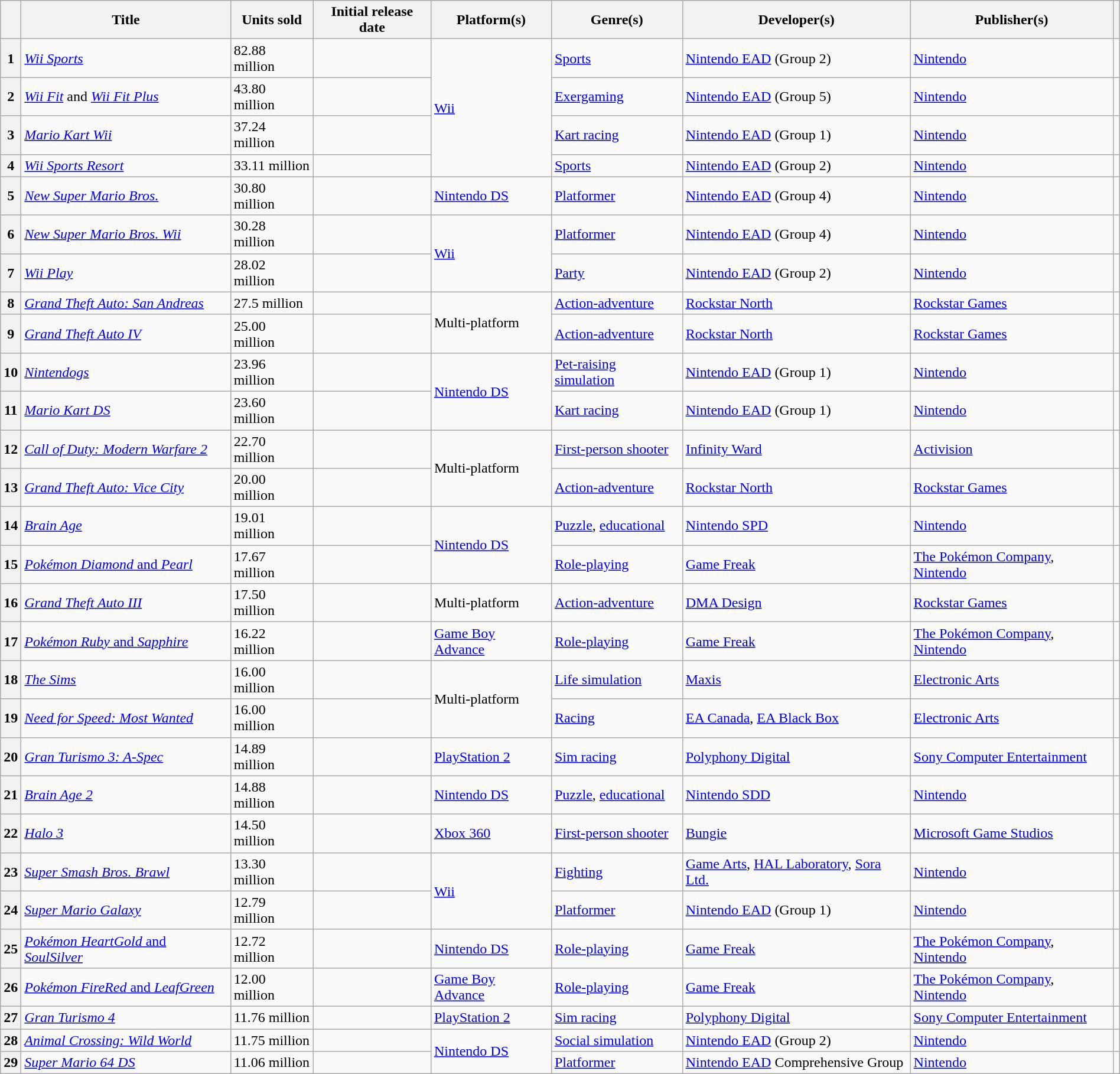<table class="wikitable plainrowheaders sortable" style="margin:auto; margin:auto;">
<tr>
<th scope="col"></th>
<th scope="col">Title</th>
<th scope="col">Units sold</th>
<th scope="col">Initial release date</th>
<th scope="col">Platform(s)</th>
<th scope="col">Genre(s)</th>
<th scope="col">Developer(s)</th>
<th scope="col">Publisher(s)</th>
<th class="unsortable"></th>
</tr>
<tr>
<th align="center">1</th>
<td><em><a href='#'>Wii Sports</a></em></td>
<td>82.88 million</td>
<td></td>
<td rowspan="4"><a href='#'>Wii</a></td>
<td><a href='#'>Sports</a></td>
<td><a href='#'>Nintendo EAD</a> (Group 2)</td>
<td><a href='#'>Nintendo</a></td>
<td align="center"></td>
</tr>
<tr>
<th align="center">2</th>
<td><em><a href='#'>Wii Fit</a></em> and <em><a href='#'>Wii Fit Plus</a></em></td>
<td>43.80 million</td>
<td></td>
<td><a href='#'>Exergaming</a></td>
<td><a href='#'>Nintendo EAD</a> (Group 5)</td>
<td><a href='#'>Nintendo</a></td>
<td align="center"></td>
</tr>
<tr>
<th align="center">3</th>
<td><em><a href='#'>Mario Kart Wii</a></em></td>
<td>37.24 million</td>
<td></td>
<td><a href='#'>Kart racing</a></td>
<td><a href='#'>Nintendo EAD</a> (Group 1)</td>
<td><a href='#'>Nintendo</a></td>
<td align="center"></td>
</tr>
<tr>
<th align="center">4</th>
<td><em><a href='#'>Wii Sports Resort</a></em></td>
<td>33.11 million</td>
<td></td>
<td><a href='#'>Sports</a></td>
<td><a href='#'>Nintendo EAD</a> (Group 2)</td>
<td><a href='#'>Nintendo</a></td>
<td align="center"></td>
</tr>
<tr>
<th align="center">5</th>
<td><em><a href='#'>New Super Mario Bros.</a></em></td>
<td>30.80 million</td>
<td></td>
<td><a href='#'>Nintendo DS</a></td>
<td><a href='#'>Platformer</a></td>
<td><a href='#'>Nintendo EAD</a> (Group 4)</td>
<td><a href='#'>Nintendo</a></td>
<td align="center"></td>
</tr>
<tr>
<th align="center">6</th>
<td><em><a href='#'>New Super Mario Bros. Wii</a></em></td>
<td>30.28 million</td>
<td></td>
<td rowspan="2"><a href='#'>Wii</a></td>
<td><a href='#'>Platformer</a></td>
<td><a href='#'>Nintendo EAD</a> (Group 4)</td>
<td><a href='#'>Nintendo</a></td>
<td align="center"></td>
</tr>
<tr>
<th align="center">7</th>
<td><em><a href='#'>Wii Play</a></em></td>
<td>28.02 million</td>
<td></td>
<td><a href='#'>Party</a></td>
<td><a href='#'>Nintendo EAD</a> (Group 2)</td>
<td><a href='#'>Nintendo</a></td>
<td align="center"></td>
</tr>
<tr>
<th align="center">8</th>
<td><em><a href='#'>Grand Theft Auto: San Andreas</a></em></td>
<td>27.5 million</td>
<td></td>
<td rowspan="2">Multi-platform</td>
<td><a href='#'>Action-adventure</a></td>
<td><a href='#'>Rockstar North</a></td>
<td><a href='#'>Rockstar Games</a></td>
<td align="center"></td>
</tr>
<tr>
<th align="center">9</th>
<td><em><a href='#'>Grand Theft Auto IV</a></em></td>
<td>25.00 million</td>
<td></td>
<td><a href='#'>Action-adventure</a></td>
<td><a href='#'>Rockstar North</a></td>
<td><a href='#'>Rockstar Games</a></td>
<td align="center"></td>
</tr>
<tr>
<th align="center">10</th>
<td><em><a href='#'>Nintendogs</a></em></td>
<td>23.96 million</td>
<td></td>
<td rowspan="2"><a href='#'>Nintendo DS</a></td>
<td><a href='#'>Pet-raising simulation</a></td>
<td><a href='#'>Nintendo EAD</a> (Group 1)</td>
<td><a href='#'>Nintendo</a></td>
<td align="center"></td>
</tr>
<tr>
<th align="center">11</th>
<td><em><a href='#'>Mario Kart DS</a></em></td>
<td>23.60 million</td>
<td></td>
<td><a href='#'>Kart racing</a></td>
<td><a href='#'>Nintendo EAD</a> (Group 1)</td>
<td><a href='#'>Nintendo</a></td>
<td align="center"></td>
</tr>
<tr>
<th align="center">12</th>
<td><em><a href='#'>Call of Duty: Modern Warfare 2</a></em></td>
<td>22.70 million</td>
<td></td>
<td rowspan="2">Multi-platform</td>
<td><a href='#'>First-person shooter</a></td>
<td><a href='#'>Infinity Ward</a></td>
<td><a href='#'>Activision</a></td>
<td align="center"></td>
</tr>
<tr>
<th align="center">13</th>
<td><em><a href='#'>Grand Theft Auto: Vice City</a></em></td>
<td>20.00 million</td>
<td></td>
<td><a href='#'>Action-adventure</a></td>
<td><a href='#'>Rockstar North</a></td>
<td><a href='#'>Rockstar Games</a></td>
<td align="center"></td>
</tr>
<tr>
<th align="center">14</th>
<td><em><a href='#'>Brain Age</a></em></td>
<td>19.01 million</td>
<td></td>
<td rowspan="2"><a href='#'>Nintendo DS</a></td>
<td><a href='#'>Puzzle</a>, <a href='#'>educational</a></td>
<td><a href='#'>Nintendo SPD</a></td>
<td><a href='#'>Nintendo</a></td>
<td align="center"></td>
</tr>
<tr>
<th align="center">15</th>
<td><a href='#'><em>Pokémon Diamond</em> and <em>Pearl</em></a></td>
<td>17.67 million</td>
<td></td>
<td><a href='#'>Role-playing</a></td>
<td><a href='#'>Game Freak</a></td>
<td><a href='#'>The Pokémon Company</a>, <a href='#'>Nintendo</a></td>
<td align="center"></td>
</tr>
<tr>
<th align="center">16</th>
<td><em><a href='#'>Grand Theft Auto III</a></em></td>
<td>17.50 million</td>
<td></td>
<td>Multi-platform</td>
<td><a href='#'>Action-adventure</a></td>
<td><a href='#'>DMA Design</a></td>
<td><a href='#'>Rockstar Games</a></td>
<td align="center"></td>
</tr>
<tr>
<th align="center">17</th>
<td><a href='#'><em>Pokémon Ruby</em> and <em>Sapphire</em></a></td>
<td>16.22 million</td>
<td></td>
<td><a href='#'>Game Boy Advance</a></td>
<td><a href='#'>Role-playing</a></td>
<td><a href='#'>Game Freak</a></td>
<td><a href='#'>The Pokémon Company</a>, <a href='#'>Nintendo</a></td>
<td align="center"></td>
</tr>
<tr>
<th align="center">18</th>
<td><em><a href='#'>The Sims</a></em></td>
<td>16.00 million</td>
<td></td>
<td rowspan="2">Multi-platform</td>
<td><a href='#'>Life simulation</a></td>
<td><a href='#'>Maxis</a></td>
<td><a href='#'>Electronic Arts</a></td>
<td align="center"></td>
</tr>
<tr>
<th align="center">19</th>
<td><em><a href='#'>Need for Speed: Most Wanted</a></em></td>
<td>16.00 million</td>
<td></td>
<td><a href='#'>Racing</a></td>
<td><a href='#'>EA Canada</a>, <a href='#'>EA Black Box</a></td>
<td><a href='#'>Electronic Arts</a></td>
<td align="center"></td>
</tr>
<tr>
<th align="center">20</th>
<td><em><a href='#'>Gran Turismo 3: A-Spec</a></em></td>
<td>14.89 million</td>
<td></td>
<td><a href='#'>PlayStation 2</a></td>
<td><a href='#'>Sim racing</a></td>
<td><a href='#'>Polyphony Digital</a></td>
<td><a href='#'>Sony Computer Entertainment</a></td>
<td align="center"></td>
</tr>
<tr>
<th align="center">21</th>
<td><em><a href='#'>Brain Age 2</a></em></td>
<td>14.88 million</td>
<td></td>
<td><a href='#'>Nintendo DS</a></td>
<td><a href='#'>Puzzle</a>, <a href='#'>educational</a></td>
<td><a href='#'>Nintendo SDD</a></td>
<td><a href='#'>Nintendo</a></td>
<td align="center"></td>
</tr>
<tr>
<th align="center">22</th>
<td><em><a href='#'>Halo 3</a></em></td>
<td>14.50 million</td>
<td></td>
<td><a href='#'>Xbox 360</a></td>
<td><a href='#'>First-person shooter</a></td>
<td><a href='#'>Bungie</a></td>
<td><a href='#'>Microsoft Game Studios</a></td>
<td align="center"></td>
</tr>
<tr>
<th align="center">23</th>
<td><em><a href='#'>Super Smash Bros. Brawl</a></em></td>
<td>13.30 million</td>
<td></td>
<td rowspan="2"><a href='#'>Wii</a></td>
<td><a href='#'>Fighting</a></td>
<td><a href='#'>Game Arts</a>, <a href='#'>HAL Laboratory</a>, <a href='#'>Sora Ltd.</a></td>
<td><a href='#'>Nintendo</a></td>
<td align="center"></td>
</tr>
<tr>
<th align="center">24</th>
<td><em><a href='#'>Super Mario Galaxy</a></em></td>
<td>12.79 million</td>
<td></td>
<td><a href='#'>Platformer</a></td>
<td><a href='#'>Nintendo EAD</a> (Group 1)</td>
<td><a href='#'>Nintendo</a></td>
<td align="center"></td>
</tr>
<tr>
<th align="center">25</th>
<td><a href='#'><em>Pokémon HeartGold</em> and <em>SoulSilver</em></a></td>
<td>12.72 million</td>
<td></td>
<td><a href='#'>Nintendo DS</a></td>
<td><a href='#'>Role-playing</a></td>
<td><a href='#'>Game Freak</a></td>
<td><a href='#'>The Pokémon Company</a>, <a href='#'>Nintendo</a></td>
<td align="center"></td>
</tr>
<tr>
<th align="center">26</th>
<td><a href='#'><em>Pokémon FireRed</em> and <em>LeafGreen</em></a></td>
<td>12.00 million</td>
<td></td>
<td><a href='#'>Game Boy Advance</a></td>
<td><a href='#'>Role-playing</a></td>
<td><a href='#'>Game Freak</a></td>
<td><a href='#'>The Pokémon Company</a>, <a href='#'>Nintendo</a></td>
<td align="center"></td>
</tr>
<tr>
<th align="center">27</th>
<td><em><a href='#'>Gran Turismo 4</a></em></td>
<td>11.76 million</td>
<td></td>
<td><a href='#'>PlayStation 2</a></td>
<td><a href='#'>Sim racing</a></td>
<td><a href='#'>Polyphony Digital</a></td>
<td><a href='#'>Sony Computer Entertainment</a></td>
<td align="center"></td>
</tr>
<tr>
<th align="center">28</th>
<td><em><a href='#'>Animal Crossing: Wild World</a></em></td>
<td>11.75 million</td>
<td></td>
<td rowspan="2"><a href='#'>Nintendo DS</a></td>
<td><a href='#'>Social simulation</a></td>
<td><a href='#'>Nintendo EAD</a> (Group 2)</td>
<td><a href='#'>Nintendo</a></td>
<td align="center"></td>
</tr>
<tr>
<th align="center">29</th>
<td><em><a href='#'>Super Mario 64 DS</a></em></td>
<td>11.06 million</td>
<td></td>
<td><a href='#'>Platformer</a></td>
<td><a href='#'>Nintendo EAD</a> Comprehensive Group</td>
<td><a href='#'>Nintendo</a></td>
<td align="center"></td>
</tr>
</table>
